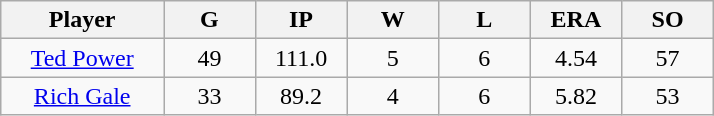<table class="wikitable sortable">
<tr>
<th bgcolor="#DDDDFF" width="16%">Player</th>
<th bgcolor="#DDDDFF" width="9%">G</th>
<th bgcolor="#DDDDFF" width="9%">IP</th>
<th bgcolor="#DDDDFF" width="9%">W</th>
<th bgcolor="#DDDDFF" width="9%">L</th>
<th bgcolor="#DDDDFF" width="9%">ERA</th>
<th bgcolor="#DDDDFF" width="9%">SO</th>
</tr>
<tr align=center>
<td><a href='#'>Ted Power</a></td>
<td>49</td>
<td>111.0</td>
<td>5</td>
<td>6</td>
<td>4.54</td>
<td>57</td>
</tr>
<tr align=center>
<td><a href='#'>Rich Gale</a></td>
<td>33</td>
<td>89.2</td>
<td>4</td>
<td>6</td>
<td>5.82</td>
<td>53</td>
</tr>
</table>
